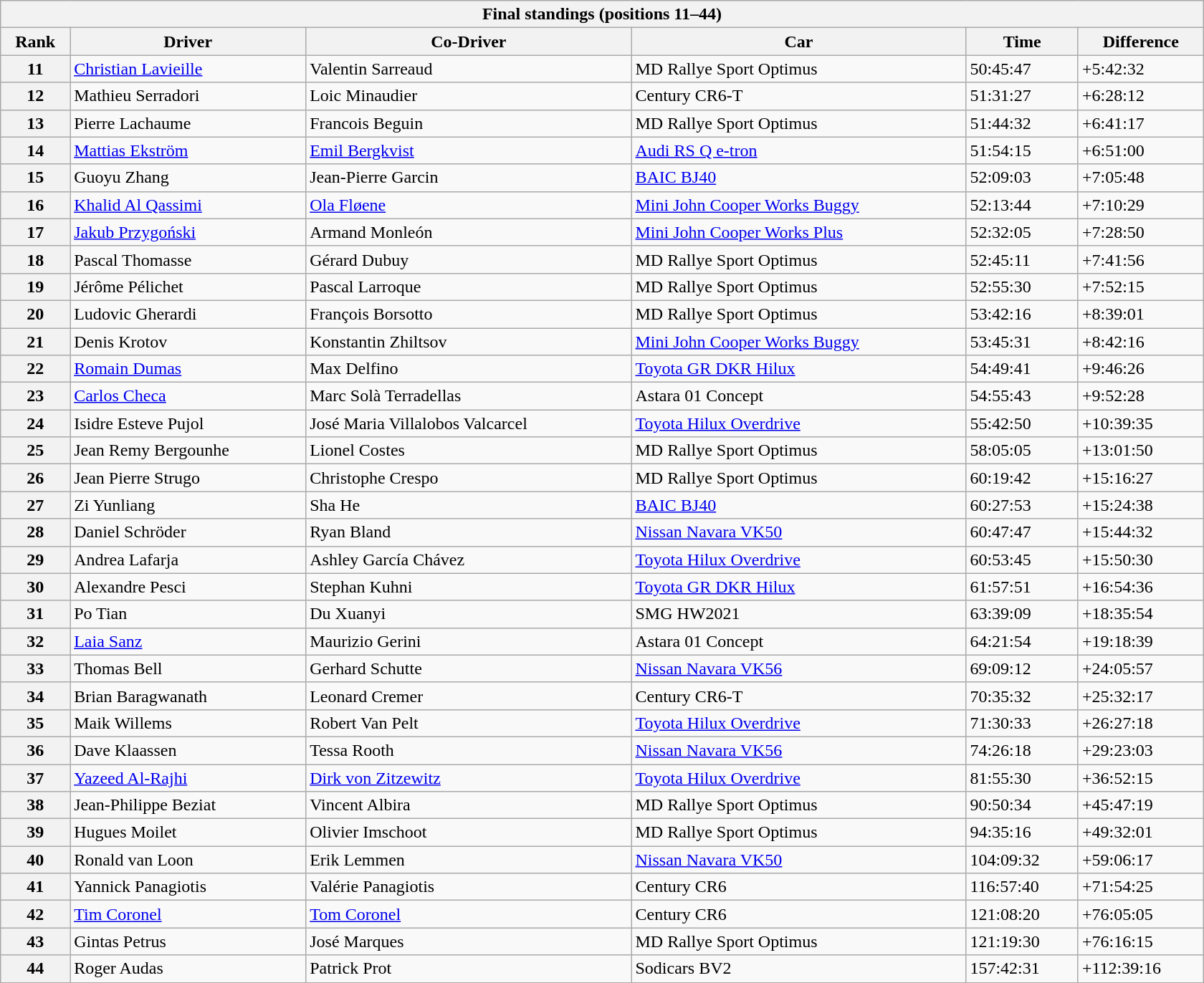<table class="collapsible collapsed wikitable" style="width:70em;margin-top:-1px;">
<tr>
<th colspan="6">Final standings (positions 11–44)</th>
</tr>
<tr>
<th>Rank</th>
<th>Driver</th>
<th>Co-Driver</th>
<th>Car</th>
<th>Time</th>
<th>Difference</th>
</tr>
<tr>
<th>11</th>
<td> <a href='#'>Christian Lavieille</a></td>
<td> Valentin Sarreaud</td>
<td>MD Rallye Sport Optimus</td>
<td>50:45:47</td>
<td>+5:42:32</td>
</tr>
<tr>
<th>12</th>
<td> Mathieu Serradori</td>
<td> Loic Minaudier</td>
<td>Century CR6-T</td>
<td>51:31:27</td>
<td>+6:28:12</td>
</tr>
<tr>
<th>13</th>
<td> Pierre Lachaume</td>
<td> Francois Beguin</td>
<td>MD Rallye Sport Optimus</td>
<td>51:44:32</td>
<td>+6:41:17</td>
</tr>
<tr>
<th>14</th>
<td> <a href='#'>Mattias Ekström</a></td>
<td> <a href='#'>Emil Bergkvist</a></td>
<td><a href='#'>Audi RS Q e-tron</a></td>
<td>51:54:15</td>
<td>+6:51:00</td>
</tr>
<tr>
<th>15</th>
<td> Guoyu Zhang</td>
<td> Jean-Pierre Garcin</td>
<td><a href='#'>BAIC BJ40</a></td>
<td>52:09:03</td>
<td>+7:05:48</td>
</tr>
<tr>
<th>16</th>
<td> <a href='#'>Khalid Al Qassimi</a></td>
<td> <a href='#'>Ola Fløene</a></td>
<td><a href='#'>Mini John Cooper Works Buggy</a></td>
<td>52:13:44</td>
<td>+7:10:29</td>
</tr>
<tr>
<th>17</th>
<td> <a href='#'>Jakub Przygoński</a></td>
<td> Armand Monleón</td>
<td><a href='#'>Mini John Cooper Works Plus</a></td>
<td>52:32:05</td>
<td>+7:28:50</td>
</tr>
<tr>
<th>18</th>
<td> Pascal Thomasse</td>
<td> Gérard Dubuy</td>
<td>MD Rallye Sport Optimus</td>
<td>52:45:11</td>
<td>+7:41:56</td>
</tr>
<tr>
<th>19</th>
<td> Jérôme Pélichet</td>
<td> Pascal Larroque</td>
<td>MD Rallye Sport Optimus</td>
<td>52:55:30</td>
<td>+7:52:15</td>
</tr>
<tr>
<th>20</th>
<td> Ludovic Gherardi</td>
<td> François Borsotto</td>
<td>MD Rallye Sport Optimus</td>
<td>53:42:16</td>
<td>+8:39:01</td>
</tr>
<tr>
<th>21</th>
<td> Denis Krotov</td>
<td> Konstantin Zhiltsov</td>
<td><a href='#'>Mini John Cooper Works Buggy</a></td>
<td>53:45:31</td>
<td>+8:42:16</td>
</tr>
<tr>
<th>22</th>
<td> <a href='#'>Romain Dumas</a></td>
<td> Max Delfino</td>
<td><a href='#'>Toyota GR DKR Hilux</a></td>
<td>54:49:41</td>
<td>+9:46:26</td>
</tr>
<tr>
<th>23</th>
<td> <a href='#'>Carlos Checa</a></td>
<td> Marc Solà Terradellas</td>
<td>Astara 01 Concept</td>
<td>54:55:43</td>
<td>+9:52:28</td>
</tr>
<tr>
<th>24</th>
<td> Isidre Esteve Pujol</td>
<td> José Maria Villalobos Valcarcel</td>
<td><a href='#'>Toyota Hilux Overdrive</a></td>
<td>55:42:50</td>
<td>+10:39:35</td>
</tr>
<tr>
<th>25</th>
<td> Jean Remy Bergounhe</td>
<td> Lionel Costes</td>
<td>MD Rallye Sport Optimus</td>
<td>58:05:05</td>
<td>+13:01:50</td>
</tr>
<tr>
<th>26</th>
<td> Jean Pierre Strugo</td>
<td> Christophe Crespo</td>
<td>MD Rallye Sport Optimus</td>
<td>60:19:42</td>
<td>+15:16:27</td>
</tr>
<tr>
<th>27</th>
<td> Zi Yunliang</td>
<td> Sha He</td>
<td><a href='#'>BAIC BJ40</a></td>
<td>60:27:53</td>
<td>+15:24:38</td>
</tr>
<tr>
<th>28</th>
<td> Daniel Schröder</td>
<td> Ryan Bland</td>
<td><a href='#'>Nissan Navara VK50</a></td>
<td>60:47:47</td>
<td>+15:44:32</td>
</tr>
<tr>
<th>29</th>
<td> Andrea Lafarja</td>
<td> Ashley García Chávez</td>
<td><a href='#'>Toyota Hilux Overdrive</a></td>
<td>60:53:45</td>
<td>+15:50:30</td>
</tr>
<tr>
<th>30</th>
<td> Alexandre Pesci</td>
<td> Stephan Kuhni</td>
<td><a href='#'>Toyota GR DKR Hilux</a></td>
<td>61:57:51</td>
<td>+16:54:36</td>
</tr>
<tr>
<th>31</th>
<td> Po Tian</td>
<td> Du Xuanyi</td>
<td>SMG HW2021</td>
<td>63:39:09</td>
<td>+18:35:54</td>
</tr>
<tr>
<th>32</th>
<td> <a href='#'>Laia Sanz</a></td>
<td> Maurizio Gerini</td>
<td>Astara 01 Concept</td>
<td>64:21:54</td>
<td>+19:18:39</td>
</tr>
<tr>
<th>33</th>
<td> Thomas Bell</td>
<td> Gerhard Schutte</td>
<td><a href='#'>Nissan Navara VK56</a></td>
<td>69:09:12</td>
<td>+24:05:57</td>
</tr>
<tr>
<th>34</th>
<td> Brian Baragwanath</td>
<td> Leonard Cremer</td>
<td>Century CR6-T</td>
<td>70:35:32</td>
<td>+25:32:17</td>
</tr>
<tr>
<th>35</th>
<td> Maik Willems</td>
<td> Robert Van Pelt</td>
<td><a href='#'>Toyota Hilux Overdrive</a></td>
<td>71:30:33</td>
<td>+26:27:18</td>
</tr>
<tr>
<th>36</th>
<td> Dave Klaassen</td>
<td> Tessa Rooth</td>
<td><a href='#'>Nissan Navara VK56</a></td>
<td>74:26:18</td>
<td>+29:23:03</td>
</tr>
<tr>
<th>37</th>
<td> <a href='#'>Yazeed Al-Rajhi</a></td>
<td> <a href='#'>Dirk von Zitzewitz</a></td>
<td><a href='#'>Toyota Hilux Overdrive</a></td>
<td>81:55:30</td>
<td>+36:52:15</td>
</tr>
<tr>
<th>38</th>
<td> Jean-Philippe Beziat</td>
<td> Vincent Albira</td>
<td>MD Rallye Sport Optimus</td>
<td>90:50:34</td>
<td>+45:47:19</td>
</tr>
<tr>
<th>39</th>
<td> Hugues Moilet</td>
<td> Olivier Imschoot</td>
<td>MD Rallye Sport Optimus</td>
<td>94:35:16</td>
<td>+49:32:01</td>
</tr>
<tr>
<th>40</th>
<td> Ronald van Loon</td>
<td> Erik Lemmen</td>
<td><a href='#'>Nissan Navara VK50</a></td>
<td>104:09:32</td>
<td>+59:06:17</td>
</tr>
<tr>
<th>41</th>
<td> Yannick Panagiotis</td>
<td> Valérie Panagiotis</td>
<td>Century CR6</td>
<td>116:57:40</td>
<td>+71:54:25</td>
</tr>
<tr>
<th>42</th>
<td> <a href='#'>Tim Coronel</a></td>
<td> <a href='#'>Tom Coronel</a></td>
<td>Century CR6</td>
<td>121:08:20</td>
<td>+76:05:05</td>
</tr>
<tr>
<th>43</th>
<td> Gintas Petrus</td>
<td> José Marques</td>
<td>MD Rallye Sport Optimus</td>
<td>121:19:30</td>
<td>+76:16:15</td>
</tr>
<tr>
<th>44</th>
<td> Roger Audas</td>
<td> Patrick Prot</td>
<td>Sodicars BV2</td>
<td>157:42:31</td>
<td>+112:39:16</td>
</tr>
<tr>
</tr>
</table>
